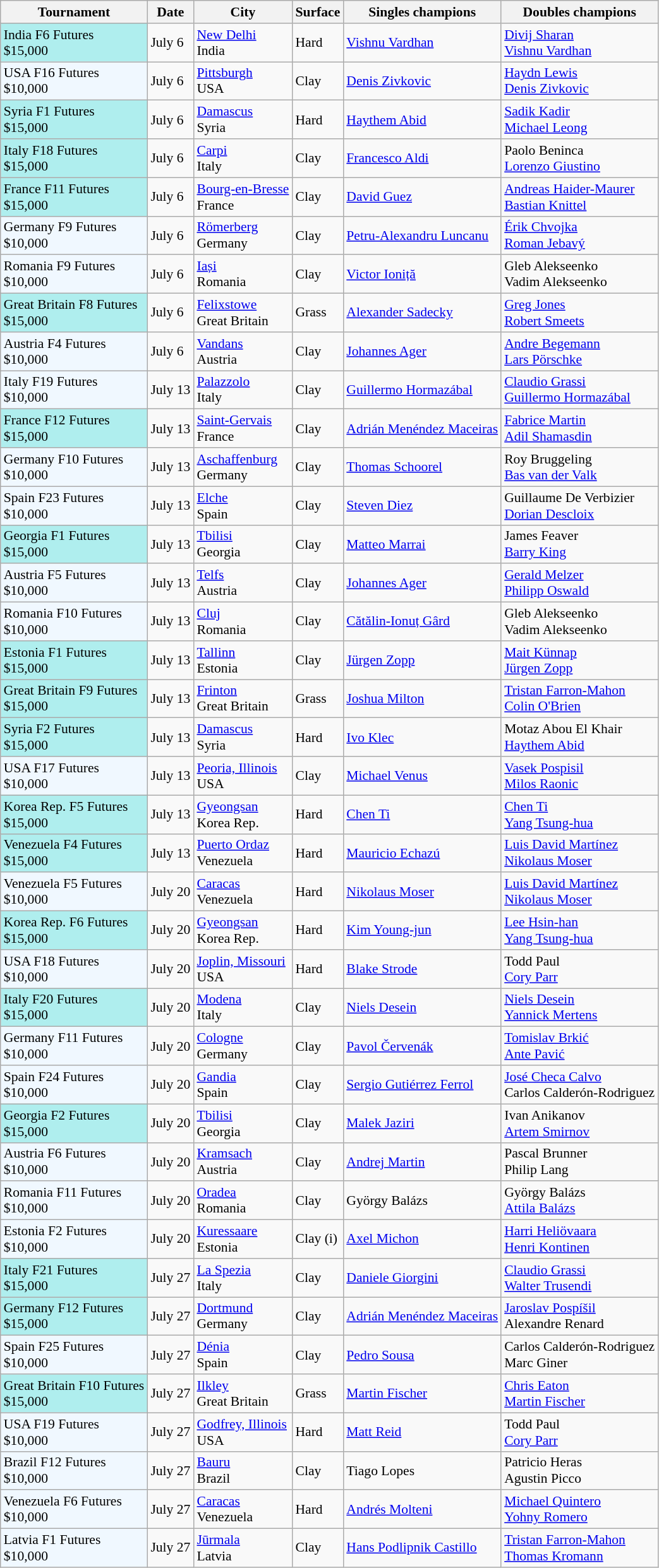<table class="sortable wikitable" style="font-size:90%">
<tr>
<th>Tournament</th>
<th>Date</th>
<th>City</th>
<th>Surface</th>
<th>Singles champions</th>
<th>Doubles champions</th>
</tr>
<tr>
<td style="background:#afeeee;">India F6 Futures<br>$15,000</td>
<td>July 6</td>
<td><a href='#'>New Delhi</a><br>India</td>
<td>Hard</td>
<td> <a href='#'>Vishnu Vardhan</a></td>
<td> <a href='#'>Divij Sharan</a><br> <a href='#'>Vishnu Vardhan</a></td>
</tr>
<tr>
<td style="background:#f0f8ff;">USA F16 Futures<br>$10,000</td>
<td>July 6</td>
<td><a href='#'>Pittsburgh</a><br>USA</td>
<td>Clay</td>
<td> <a href='#'>Denis Zivkovic</a></td>
<td> <a href='#'>Haydn Lewis</a><br> <a href='#'>Denis Zivkovic</a></td>
</tr>
<tr>
<td style="background:#afeeee;">Syria F1 Futures<br>$15,000</td>
<td>July 6</td>
<td><a href='#'>Damascus</a><br>Syria</td>
<td>Hard</td>
<td> <a href='#'>Haythem Abid</a></td>
<td> <a href='#'>Sadik Kadir</a><br> <a href='#'>Michael Leong</a></td>
</tr>
<tr>
<td style="background:#afeeee;">Italy F18 Futures<br>$15,000</td>
<td>July 6</td>
<td><a href='#'>Carpi</a><br>Italy</td>
<td>Clay</td>
<td> <a href='#'>Francesco Aldi</a></td>
<td> Paolo Beninca<br> <a href='#'>Lorenzo Giustino</a></td>
</tr>
<tr>
<td style="background:#afeeee;">France F11 Futures<br>$15,000</td>
<td>July 6</td>
<td><a href='#'>Bourg-en-Bresse</a><br>France</td>
<td>Clay</td>
<td> <a href='#'>David Guez</a></td>
<td> <a href='#'>Andreas Haider-Maurer</a><br> <a href='#'>Bastian Knittel</a></td>
</tr>
<tr>
<td style="background:#f0f8ff;">Germany F9 Futures<br>$10,000</td>
<td>July 6</td>
<td><a href='#'>Römerberg</a><br>Germany</td>
<td>Clay</td>
<td> <a href='#'>Petru-Alexandru Luncanu</a></td>
<td> <a href='#'>Érik Chvojka</a><br> <a href='#'>Roman Jebavý</a></td>
</tr>
<tr>
<td style="background:#f0f8ff;">Romania F9 Futures<br>$10,000</td>
<td>July 6</td>
<td><a href='#'>Iași</a><br>Romania</td>
<td>Clay</td>
<td> <a href='#'>Victor Ioniță</a></td>
<td> Gleb Alekseenko<br> Vadim Alekseenko</td>
</tr>
<tr>
<td style="background:#afeeee;">Great Britain F8 Futures<br>$15,000</td>
<td>July 6</td>
<td><a href='#'>Felixstowe</a><br>Great Britain</td>
<td>Grass</td>
<td> <a href='#'>Alexander Sadecky</a></td>
<td> <a href='#'>Greg Jones</a><br> <a href='#'>Robert Smeets</a></td>
</tr>
<tr>
<td style="background:#f0f8ff;">Austria F4 Futures<br>$10,000</td>
<td>July 6</td>
<td><a href='#'>Vandans</a><br>Austria</td>
<td>Clay</td>
<td> <a href='#'>Johannes Ager</a></td>
<td> <a href='#'>Andre Begemann</a><br> <a href='#'>Lars Pörschke</a></td>
</tr>
<tr>
<td style="background:#f0f8ff;">Italy F19 Futures<br>$10,000</td>
<td>July 13</td>
<td><a href='#'>Palazzolo</a><br>Italy</td>
<td>Clay</td>
<td> <a href='#'>Guillermo Hormazábal</a></td>
<td> <a href='#'>Claudio Grassi</a><br> <a href='#'>Guillermo Hormazábal</a></td>
</tr>
<tr>
<td style="background:#afeeee;">France F12 Futures<br>$15,000</td>
<td>July 13</td>
<td><a href='#'>Saint-Gervais</a><br>France</td>
<td>Clay</td>
<td> <a href='#'>Adrián Menéndez Maceiras</a></td>
<td> <a href='#'>Fabrice Martin</a><br> <a href='#'>Adil Shamasdin</a></td>
</tr>
<tr>
<td style="background:#f0f8ff;">Germany F10 Futures<br>$10,000</td>
<td>July 13</td>
<td><a href='#'>Aschaffenburg</a><br>Germany</td>
<td>Clay</td>
<td> <a href='#'>Thomas Schoorel</a></td>
<td> Roy Bruggeling<br> <a href='#'>Bas van der Valk</a></td>
</tr>
<tr>
<td style="background:#f0f8ff;">Spain F23 Futures<br>$10,000</td>
<td>July 13</td>
<td><a href='#'>Elche</a><br>Spain</td>
<td>Clay</td>
<td> <a href='#'>Steven Diez</a></td>
<td> Guillaume De Verbizier<br> <a href='#'>Dorian Descloix</a></td>
</tr>
<tr>
<td style="background:#afeeee;">Georgia F1 Futures<br>$15,000</td>
<td>July 13</td>
<td><a href='#'>Tbilisi</a><br>Georgia</td>
<td>Clay</td>
<td> <a href='#'>Matteo Marrai</a></td>
<td> James Feaver<br> <a href='#'>Barry King</a></td>
</tr>
<tr>
<td style="background:#f0f8ff;">Austria F5 Futures<br>$10,000</td>
<td>July 13</td>
<td><a href='#'>Telfs</a><br>Austria</td>
<td>Clay</td>
<td> <a href='#'>Johannes Ager</a></td>
<td> <a href='#'>Gerald Melzer</a><br> <a href='#'>Philipp Oswald</a></td>
</tr>
<tr>
<td style="background:#f0f8ff;">Romania F10 Futures<br>$10,000</td>
<td>July 13</td>
<td><a href='#'>Cluj</a><br>Romania</td>
<td>Clay</td>
<td> <a href='#'>Cătălin-Ionuț Gârd</a></td>
<td> Gleb Alekseenko<br> Vadim Alekseenko</td>
</tr>
<tr>
<td style="background:#afeeee;">Estonia F1 Futures<br>$15,000</td>
<td>July 13</td>
<td><a href='#'>Tallinn</a><br>Estonia</td>
<td>Clay</td>
<td> <a href='#'>Jürgen Zopp</a></td>
<td> <a href='#'>Mait Künnap</a><br> <a href='#'>Jürgen Zopp</a></td>
</tr>
<tr>
<td style="background:#afeeee;">Great Britain F9 Futures<br>$15,000</td>
<td>July 13</td>
<td><a href='#'>Frinton</a><br>Great Britain</td>
<td>Grass</td>
<td> <a href='#'>Joshua Milton</a></td>
<td> <a href='#'>Tristan Farron-Mahon</a><br> <a href='#'>Colin O'Brien</a></td>
</tr>
<tr>
<td style="background:#afeeee;">Syria F2 Futures<br>$15,000</td>
<td>July 13</td>
<td><a href='#'>Damascus</a><br>Syria</td>
<td>Hard</td>
<td> <a href='#'>Ivo Klec</a></td>
<td> Motaz Abou El Khair<br> <a href='#'>Haythem Abid</a></td>
</tr>
<tr>
<td style="background:#f0f8ff;">USA F17 Futures<br>$10,000</td>
<td>July 13</td>
<td><a href='#'>Peoria, Illinois</a><br>USA</td>
<td>Clay</td>
<td> <a href='#'>Michael Venus</a></td>
<td> <a href='#'>Vasek Pospisil</a><br> <a href='#'>Milos Raonic</a></td>
</tr>
<tr>
<td style="background:#afeeee;">Korea Rep. F5 Futures<br>$15,000</td>
<td>July 13</td>
<td><a href='#'>Gyeongsan</a><br>Korea Rep.</td>
<td>Hard</td>
<td> <a href='#'>Chen Ti</a></td>
<td> <a href='#'>Chen Ti</a><br> <a href='#'>Yang Tsung-hua</a></td>
</tr>
<tr>
<td style="background:#afeeee;">Venezuela F4 Futures<br>$15,000</td>
<td>July 13</td>
<td><a href='#'>Puerto Ordaz</a><br>Venezuela</td>
<td>Hard</td>
<td> <a href='#'>Mauricio Echazú</a></td>
<td> <a href='#'>Luis David Martínez</a><br> <a href='#'>Nikolaus Moser</a></td>
</tr>
<tr>
<td style="background:#f0f8ff;">Venezuela F5 Futures<br>$10,000</td>
<td>July 20</td>
<td><a href='#'>Caracas</a><br>Venezuela</td>
<td>Hard</td>
<td> <a href='#'>Nikolaus Moser</a></td>
<td> <a href='#'>Luis David Martínez</a><br> <a href='#'>Nikolaus Moser</a></td>
</tr>
<tr>
<td style="background:#afeeee;">Korea Rep. F6 Futures<br>$15,000</td>
<td>July 20</td>
<td><a href='#'>Gyeongsan</a><br>Korea Rep.</td>
<td>Hard</td>
<td> <a href='#'>Kim Young-jun</a></td>
<td> <a href='#'>Lee Hsin-han</a><br> <a href='#'>Yang Tsung-hua</a></td>
</tr>
<tr>
<td style="background:#f0f8ff;">USA F18 Futures<br>$10,000</td>
<td>July 20</td>
<td><a href='#'>Joplin, Missouri</a><br>USA</td>
<td>Hard</td>
<td> <a href='#'>Blake Strode</a></td>
<td> Todd Paul<br> <a href='#'>Cory Parr</a></td>
</tr>
<tr>
<td style="background:#afeeee;">Italy F20 Futures<br>$15,000</td>
<td>July 20</td>
<td><a href='#'>Modena</a><br>Italy</td>
<td>Clay</td>
<td> <a href='#'>Niels Desein</a></td>
<td> <a href='#'>Niels Desein</a><br> <a href='#'>Yannick Mertens</a></td>
</tr>
<tr>
<td style="background:#f0f8ff;">Germany F11 Futures<br>$10,000</td>
<td>July 20</td>
<td><a href='#'>Cologne</a><br>Germany</td>
<td>Clay</td>
<td> <a href='#'>Pavol Červenák</a></td>
<td> <a href='#'>Tomislav Brkić</a><br> <a href='#'>Ante Pavić</a></td>
</tr>
<tr>
<td style="background:#f0f8ff;">Spain F24 Futures<br>$10,000</td>
<td>July 20</td>
<td><a href='#'>Gandia</a><br>Spain</td>
<td>Clay</td>
<td> <a href='#'>Sergio Gutiérrez Ferrol</a></td>
<td> <a href='#'>José Checa Calvo</a><br> Carlos Calderón-Rodriguez</td>
</tr>
<tr>
<td style="background:#afeeee;">Georgia F2 Futures<br>$15,000</td>
<td>July 20</td>
<td><a href='#'>Tbilisi</a><br>Georgia</td>
<td>Clay</td>
<td> <a href='#'>Malek Jaziri</a></td>
<td> Ivan Anikanov<br> <a href='#'>Artem Smirnov</a></td>
</tr>
<tr>
<td style="background:#f0f8ff;">Austria F6 Futures<br>$10,000</td>
<td>July 20</td>
<td><a href='#'>Kramsach</a><br>Austria</td>
<td>Clay</td>
<td> <a href='#'>Andrej Martin</a></td>
<td> Pascal Brunner<br> Philip Lang</td>
</tr>
<tr>
<td style="background:#f0f8ff;">Romania F11 Futures<br>$10,000</td>
<td>July 20</td>
<td><a href='#'>Oradea</a><br>Romania</td>
<td>Clay</td>
<td> György Balázs</td>
<td> György Balázs<br> <a href='#'>Attila Balázs</a></td>
</tr>
<tr>
<td style="background:#f0f8ff;">Estonia F2 Futures<br>$10,000</td>
<td>July 20</td>
<td><a href='#'>Kuressaare</a><br>Estonia</td>
<td>Clay (i)</td>
<td> <a href='#'>Axel Michon</a></td>
<td> <a href='#'>Harri Heliövaara</a><br> <a href='#'>Henri Kontinen</a></td>
</tr>
<tr>
<td style="background:#afeeee;">Italy F21 Futures<br>$15,000</td>
<td>July 27</td>
<td><a href='#'>La Spezia</a><br>Italy</td>
<td>Clay</td>
<td> <a href='#'>Daniele Giorgini</a></td>
<td> <a href='#'>Claudio Grassi</a><br> <a href='#'>Walter Trusendi</a></td>
</tr>
<tr>
<td style="background:#afeeee;">Germany F12 Futures<br>$15,000</td>
<td>July 27</td>
<td><a href='#'>Dortmund</a><br>Germany</td>
<td>Clay</td>
<td> <a href='#'>Adrián Menéndez Maceiras</a></td>
<td> <a href='#'>Jaroslav Pospíšil</a><br> Alexandre Renard</td>
</tr>
<tr>
<td style="background:#f0f8ff;">Spain F25 Futures<br>$10,000</td>
<td>July 27</td>
<td><a href='#'>Dénia</a><br>Spain</td>
<td>Clay</td>
<td> <a href='#'>Pedro Sousa</a></td>
<td> Carlos Calderón-Rodriguez<br> Marc Giner</td>
</tr>
<tr>
<td style="background:#afeeee;">Great Britain F10 Futures<br>$15,000</td>
<td>July 27</td>
<td><a href='#'>Ilkley</a><br>Great Britain</td>
<td>Grass</td>
<td> <a href='#'>Martin Fischer</a></td>
<td> <a href='#'>Chris Eaton</a><br> <a href='#'>Martin Fischer</a></td>
</tr>
<tr>
<td style="background:#f0f8ff;">USA F19 Futures<br>$10,000</td>
<td>July 27</td>
<td><a href='#'>Godfrey, Illinois</a><br>USA</td>
<td>Hard</td>
<td> <a href='#'>Matt Reid</a></td>
<td> Todd Paul<br> <a href='#'>Cory Parr</a></td>
</tr>
<tr>
<td style="background:#f0f8ff;">Brazil F12 Futures<br>$10,000</td>
<td>July 27</td>
<td><a href='#'>Bauru</a><br>Brazil</td>
<td>Clay</td>
<td> Tiago Lopes</td>
<td> Patricio Heras<br> Agustin Picco</td>
</tr>
<tr>
<td style="background:#f0f8ff;">Venezuela F6 Futures<br>$10,000</td>
<td>July 27</td>
<td><a href='#'>Caracas</a><br>Venezuela</td>
<td>Hard</td>
<td> <a href='#'>Andrés Molteni</a></td>
<td> <a href='#'>Michael Quintero</a><br> <a href='#'>Yohny Romero</a></td>
</tr>
<tr>
<td style="background:#f0f8ff;">Latvia F1 Futures<br>$10,000</td>
<td>July 27</td>
<td><a href='#'>Jūrmala</a><br>Latvia</td>
<td>Clay</td>
<td> <a href='#'>Hans Podlipnik Castillo</a></td>
<td> <a href='#'>Tristan Farron-Mahon</a><br> <a href='#'>Thomas Kromann</a></td>
</tr>
</table>
